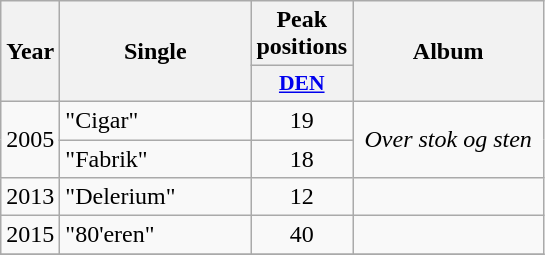<table class="wikitable">
<tr>
<th align="center" rowspan="2" width="10">Year</th>
<th align="center" rowspan="2" width="120">Single</th>
<th align="center" colspan="1" width="20">Peak positions</th>
<th align="center" rowspan="2" width="120">Album</th>
</tr>
<tr>
<th scope="col" style="width:3em;font-size:90%;"><a href='#'>DEN</a><br></th>
</tr>
<tr>
<td style="text-align:center;" rowspan=2>2005</td>
<td>"Cigar"</td>
<td style="text-align:center;">19</td>
<td style="text-align:center;" rowspan=2><em>Over stok og sten</em></td>
</tr>
<tr>
<td>"Fabrik"</td>
<td style="text-align:center;">18</td>
</tr>
<tr>
<td style="text-align:center;" rowspan=1>2013</td>
<td>"Delerium"</td>
<td style="text-align:center;">12</td>
<td style="text-align:center;" rowspan=1></td>
</tr>
<tr>
<td style="text-align:center;" rowspan=1>2015</td>
<td>"80'eren"</td>
<td style="text-align:center;">40</td>
<td style="text-align:center;" rowspan=1></td>
</tr>
<tr>
</tr>
</table>
